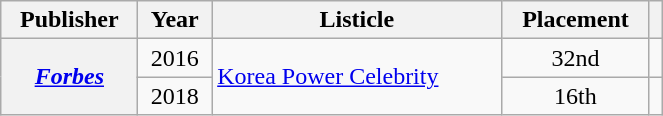<table class="wikitable plainrowheaders" style="width:35%">
<tr>
<th scope="col">Publisher</th>
<th scope="col">Year</th>
<th scope="col">Listicle</th>
<th scope="col">Placement</th>
<th scope="col"></th>
</tr>
<tr>
<th scope="row" rowspan="2"><em><a href='#'>Forbes</a></em></th>
<td style="text-align:center">2016</td>
<td rowspan="2"><a href='#'>Korea Power Celebrity</a></td>
<td style="text-align:center">32nd</td>
<td style="text-align:center"></td>
</tr>
<tr>
<td style="text-align:center">2018</td>
<td style="text-align:center">16th</td>
<td style="text-align:center"></td>
</tr>
</table>
